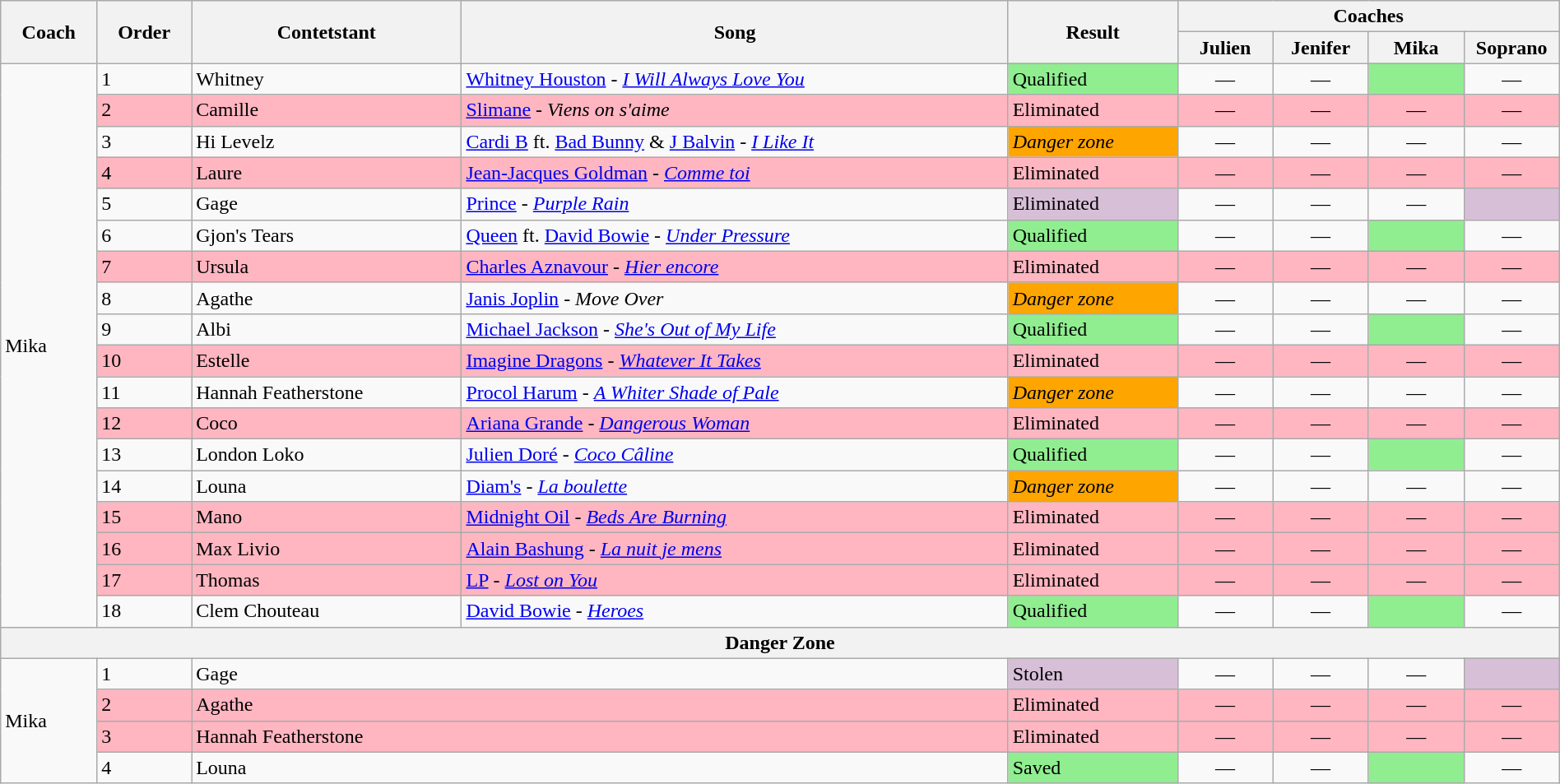<table class="wikitable" style="width:100%;">
<tr>
<th rowspan="2">Coach</th>
<th rowspan="2" scope="col">Order</th>
<th rowspan="2" scope="col">Contetstant</th>
<th rowspan="2" scope="col">Song</th>
<th rowspan="2">Result</th>
<th colspan="4" scope="col">Coaches</th>
</tr>
<tr>
<th scope="col" width="70">Julien</th>
<th scope="col" width="70">Jenifer</th>
<th scope="col" width="70">Mika</th>
<th scope="col" width="70">Soprano</th>
</tr>
<tr>
<td rowspan="18">Mika</td>
<td>1</td>
<td>Whitney</td>
<td><a href='#'>Whitney Houston</a> - <em><a href='#'>I Will Always Love You</a></em></td>
<td style="background:#90EE90;">Qualified</td>
<td style="text-align:center;">—</td>
<td style="text-align:center;">—</td>
<td style="background:#90EE90;text-align:center"><strong></strong></td>
<td style="text-align:center;">—</td>
</tr>
<tr style="background:lightpink">
<td>2</td>
<td>Camille</td>
<td><a href='#'>Slimane</a> - <em>Viens on s'aime</em></td>
<td>Eliminated</td>
<td style="text-align:center;">—</td>
<td style="text-align:center;">—</td>
<td style="text-align:center;">—</td>
<td style="text-align:center;">—</td>
</tr>
<tr>
<td>3</td>
<td>Hi Levelz</td>
<td><a href='#'>Cardi B</a> ft. <a href='#'>Bad Bunny</a> & <a href='#'>J Balvin</a> - <em><a href='#'>I Like It</a></em></td>
<td style="background:orange;"><em>Danger zone</em></td>
<td style="text-align:center;">—</td>
<td style="text-align:center;">—</td>
<td style="text-align:center;">—</td>
<td style="text-align:center;">—</td>
</tr>
<tr style="background:lightpink">
<td>4</td>
<td>Laure</td>
<td><a href='#'>Jean-Jacques Goldman</a> - <em><a href='#'>Comme toi</a></em></td>
<td>Eliminated</td>
<td style="text-align:center;">—</td>
<td style="text-align:center;">—</td>
<td style="text-align:center;">—</td>
<td style="text-align:center;">—</td>
</tr>
<tr>
<td>5</td>
<td>Gage</td>
<td><a href='#'>Prince</a> - <em><a href='#'>Purple Rain</a></em></td>
<td style="background:thistle;">Eliminated</td>
<td style="text-align:center;">—</td>
<td style="text-align:center;">—</td>
<td style="text-align:center;">—</td>
<td style="background:thistle;text-align:center"><strong></strong></td>
</tr>
<tr>
<td>6</td>
<td>Gjon's Tears</td>
<td><a href='#'>Queen</a> ft. <a href='#'>David Bowie</a>  - <em><a href='#'>Under Pressure</a></em></td>
<td style="background:#90EE90;">Qualified</td>
<td style="text-align:center;">—</td>
<td style="text-align:center;">—</td>
<td style="background:#90EE90;text-align:center"><strong></strong></td>
<td style="text-align:center;">—</td>
</tr>
<tr style="background:lightpink">
<td>7</td>
<td>Ursula</td>
<td><a href='#'>Charles Aznavour</a> - <em><a href='#'>Hier encore</a></em></td>
<td>Eliminated</td>
<td style="text-align:center;">—</td>
<td style="text-align:center;">—</td>
<td style="text-align:center;">—</td>
<td style="text-align:center;">—</td>
</tr>
<tr>
<td>8</td>
<td>Agathe</td>
<td><a href='#'>Janis Joplin</a> - <em>Move Over</em></td>
<td style="background:orange;"><em>Danger zone</em></td>
<td style="text-align:center;">—</td>
<td style="text-align:center;">—</td>
<td style="text-align:center;">—</td>
<td style="text-align:center;">—</td>
</tr>
<tr>
<td>9</td>
<td>Albi</td>
<td><a href='#'>Michael Jackson</a> - <em><a href='#'>She's Out of My Life</a></em></td>
<td style="background:#90EE90;">Qualified</td>
<td style="text-align:center;">—</td>
<td style="text-align:center;">—</td>
<td style="background:#90EE90;text-align:center"><strong></strong></td>
<td style="text-align:center;">—</td>
</tr>
<tr style="background:lightpink">
<td>10</td>
<td>Estelle</td>
<td><a href='#'>Imagine Dragons</a> - <em><a href='#'>Whatever It Takes</a></em></td>
<td>Eliminated</td>
<td style="text-align:center;">—</td>
<td style="text-align:center;">—</td>
<td style="text-align:center;">—</td>
<td style="text-align:center;">—</td>
</tr>
<tr>
<td>11</td>
<td>Hannah Featherstone</td>
<td><a href='#'>Procol Harum</a> - <em><a href='#'>A Whiter Shade of Pale</a></em></td>
<td style="background:orange;"><em>Danger zone</em></td>
<td style="text-align:center;">—</td>
<td style="text-align:center;">—</td>
<td style="text-align:center;">—</td>
<td style="text-align:center;">—</td>
</tr>
<tr style="background:lightpink">
<td>12</td>
<td>Coco</td>
<td><a href='#'>Ariana Grande</a> - <em><a href='#'>Dangerous Woman</a></em></td>
<td>Eliminated</td>
<td style="text-align:center;">—</td>
<td style="text-align:center;">—</td>
<td style="text-align:center;">—</td>
<td style="text-align:center;">—</td>
</tr>
<tr>
<td>13</td>
<td>London Loko</td>
<td><a href='#'>Julien Doré</a> - <em><a href='#'>Coco Câline</a></em></td>
<td style="background:#90EE90;">Qualified</td>
<td style="text-align:center;">—</td>
<td style="text-align:center;">—</td>
<td style="background:#90EE90;text-align:center"><strong></strong></td>
<td style="text-align:center;">—</td>
</tr>
<tr>
<td>14</td>
<td>Louna</td>
<td><a href='#'>Diam's</a> - <em><a href='#'>La boulette</a></em></td>
<td style="background:orange;"><em>Danger zone</em></td>
<td style="text-align:center;">—</td>
<td style="text-align:center;">—</td>
<td style="text-align:center;">—</td>
<td style="text-align:center;">—</td>
</tr>
<tr style="background:lightpink">
<td>15</td>
<td>Mano</td>
<td><a href='#'>Midnight Oil</a> - <em><a href='#'>Beds Are Burning</a></em></td>
<td>Eliminated</td>
<td style="text-align:center;">—</td>
<td style="text-align:center;">—</td>
<td style="text-align:center;">—</td>
<td style="text-align:center;">—</td>
</tr>
<tr style="background:lightpink">
<td>16</td>
<td>Max Livio</td>
<td><a href='#'>Alain Bashung</a> - <em><a href='#'>La nuit je mens</a></em></td>
<td>Eliminated</td>
<td style="text-align:center;">—</td>
<td style="text-align:center;">—</td>
<td style="text-align:center;">—</td>
<td style="text-align:center;">—</td>
</tr>
<tr style="background:lightpink">
<td>17</td>
<td>Thomas</td>
<td><a href='#'>LP</a> - <em><a href='#'>Lost on You</a></em></td>
<td>Eliminated</td>
<td style="text-align:center;">—</td>
<td style="text-align:center;">—</td>
<td style="text-align:center;">—</td>
<td style="text-align:center;">—</td>
</tr>
<tr>
<td>18</td>
<td>Clem Chouteau</td>
<td><a href='#'>David Bowie</a> - <em><a href='#'>Heroes</a></em></td>
<td style="background:#90EE90;">Qualified</td>
<td style="text-align:center;">—</td>
<td style="text-align:center;">—</td>
<td style="background:#90EE90;text-align:center"><strong></strong></td>
<td style="text-align:center;">—</td>
</tr>
<tr>
<th colspan="9" scope="col">Danger Zone</th>
</tr>
<tr>
<td rowspan="4">Mika</td>
<td>1</td>
<td colspan="2">Gage</td>
<td style="background:thistle;">Stolen</td>
<td style="text-align:center;">—</td>
<td style="text-align:center;">—</td>
<td style="text-align:center;">—</td>
<td style="background:thistle;text-align:center"><strong></strong></td>
</tr>
<tr style="background:lightpink;">
<td>2</td>
<td colspan="2">Agathe</td>
<td>Eliminated</td>
<td style="text-align:center;">—</td>
<td style="text-align:center;">—</td>
<td style="text-align:center;">—</td>
<td style="text-align:center;">—</td>
</tr>
<tr style="background:lightpink">
<td>3</td>
<td colspan="2">Hannah Featherstone</td>
<td>Eliminated</td>
<td style="text-align:center;">—</td>
<td style="text-align:center;">—</td>
<td style="text-align:center;">—</td>
<td style="text-align:center;">—</td>
</tr>
<tr>
<td>4</td>
<td colspan="2">Louna</td>
<td style="background:#90EE90;">Saved</td>
<td style="text-align:center;">—</td>
<td style="text-align:center;">—</td>
<td style="background:#90EE90;text-align:center"><strong></strong></td>
<td style="text-align:center;">—</td>
</tr>
</table>
